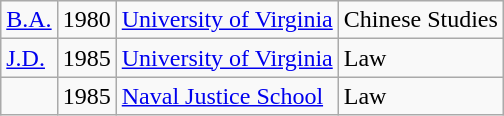<table class="wikitable">
<tr>
<td><a href='#'>B.A.</a></td>
<td>1980</td>
<td><a href='#'>University of Virginia</a></td>
<td>Chinese Studies</td>
</tr>
<tr>
<td><a href='#'>J.D.</a></td>
<td>1985</td>
<td><a href='#'>University of Virginia</a></td>
<td>Law</td>
</tr>
<tr>
<td></td>
<td>1985</td>
<td><a href='#'>Naval Justice School</a></td>
<td>Law</td>
</tr>
</table>
